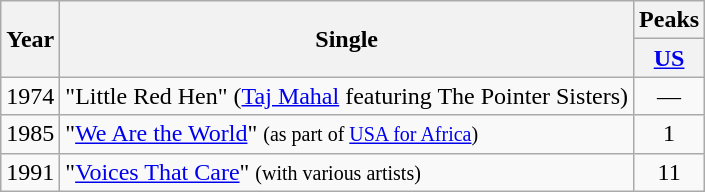<table class="wikitable" style="text-align:center;">
<tr>
<th rowspan="2">Year</th>
<th rowspan="2">Single</th>
<th colspan="1">Peaks</th>
</tr>
<tr style="font-size:smalle;">
<th width="30"><a href='#'>US</a></th>
</tr>
<tr>
<td>1974</td>
<td align="left">"Little Red Hen" (<a href='#'>Taj Mahal</a> featuring The Pointer Sisters)</td>
<td>—</td>
</tr>
<tr>
<td>1985</td>
<td align="left">"<a href='#'>We Are the World</a>" <small>(as part of <a href='#'>USA for Africa</a>)</small></td>
<td>1</td>
</tr>
<tr>
<td>1991</td>
<td align="left">"<a href='#'>Voices That Care</a>" <small>(with various artists)</small></td>
<td>11</td>
</tr>
</table>
